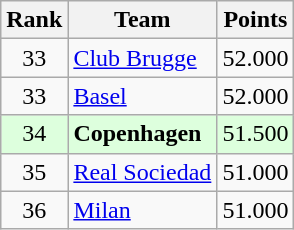<table class="wikitable" style="text-align: center">
<tr>
<th>Rank</th>
<th>Team</th>
<th>Points</th>
</tr>
<tr>
<td>33</td>
<td align="left"> <a href='#'>Club Brugge</a></td>
<td>52.000</td>
</tr>
<tr>
<td>33</td>
<td align="left"> <a href='#'>Basel</a></td>
<td>52.000</td>
</tr>
<tr bgcolor="#ddffdd">
<td>34</td>
<td align="left"> <strong>Copenhagen</strong></td>
<td>51.500</td>
</tr>
<tr>
<td>35</td>
<td align="left"> <a href='#'>Real Sociedad</a></td>
<td>51.000</td>
</tr>
<tr>
<td>36</td>
<td align="left"> <a href='#'>Milan</a></td>
<td>51.000</td>
</tr>
</table>
